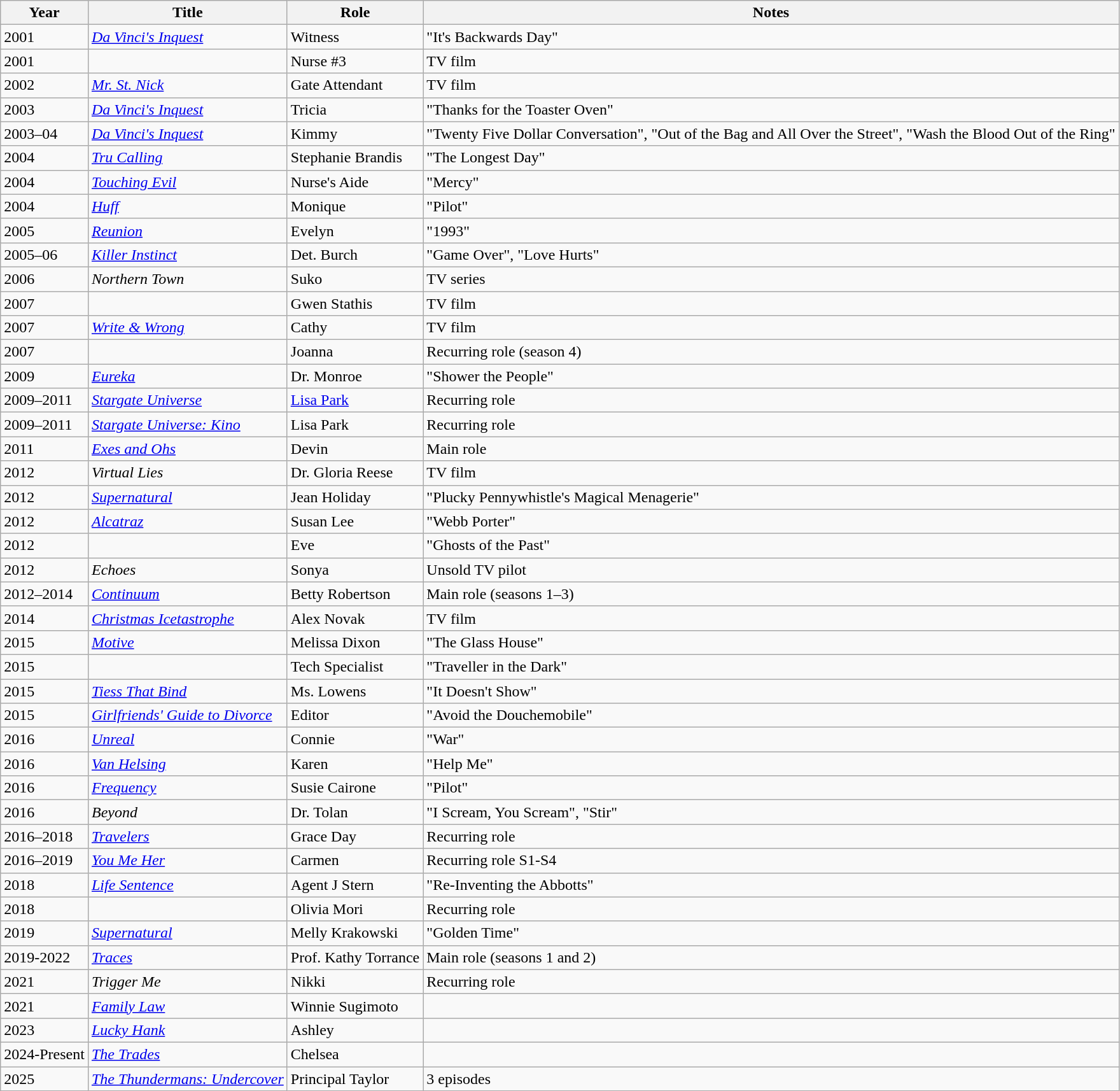<table class="wikitable sortable">
<tr>
<th>Year</th>
<th>Title</th>
<th>Role</th>
<th class="unsortable">Notes</th>
</tr>
<tr>
<td>2001</td>
<td><em><a href='#'>Da Vinci's Inquest</a></em></td>
<td>Witness</td>
<td>"It's Backwards Day"</td>
</tr>
<tr>
<td>2001</td>
<td><em></em></td>
<td>Nurse #3</td>
<td>TV film</td>
</tr>
<tr>
<td>2002</td>
<td><em><a href='#'>Mr. St. Nick</a></em></td>
<td>Gate Attendant</td>
<td>TV film</td>
</tr>
<tr>
<td>2003</td>
<td><em><a href='#'>Da Vinci's Inquest</a></em></td>
<td>Tricia</td>
<td>"Thanks for the Toaster Oven"</td>
</tr>
<tr>
<td>2003–04</td>
<td><em><a href='#'>Da Vinci's Inquest</a></em></td>
<td>Kimmy</td>
<td>"Twenty Five Dollar Conversation", "Out of the Bag and All Over the Street", "Wash the Blood Out of the Ring"</td>
</tr>
<tr>
<td>2004</td>
<td><em><a href='#'>Tru Calling</a></em></td>
<td>Stephanie Brandis</td>
<td>"The Longest Day"</td>
</tr>
<tr>
<td>2004</td>
<td><em><a href='#'>Touching Evil</a></em></td>
<td>Nurse's Aide</td>
<td>"Mercy"</td>
</tr>
<tr>
<td>2004</td>
<td><em><a href='#'>Huff</a></em></td>
<td>Monique</td>
<td>"Pilot"</td>
</tr>
<tr>
<td>2005</td>
<td><em><a href='#'>Reunion</a></em></td>
<td>Evelyn</td>
<td>"1993"</td>
</tr>
<tr>
<td>2005–06</td>
<td><em><a href='#'>Killer Instinct</a></em></td>
<td>Det. Burch</td>
<td>"Game Over", "Love Hurts"</td>
</tr>
<tr>
<td>2006</td>
<td><em>Northern Town</em></td>
<td>Suko</td>
<td>TV series</td>
</tr>
<tr>
<td>2007</td>
<td><em></em></td>
<td>Gwen Stathis</td>
<td>TV film</td>
</tr>
<tr>
<td>2007</td>
<td><em><a href='#'>Write & Wrong</a></em></td>
<td>Cathy</td>
<td>TV film</td>
</tr>
<tr>
<td>2007</td>
<td><em></em></td>
<td>Joanna</td>
<td>Recurring role (season 4)</td>
</tr>
<tr>
<td>2009</td>
<td><em><a href='#'>Eureka</a></em></td>
<td>Dr. Monroe</td>
<td>"Shower the People"</td>
</tr>
<tr>
<td>2009–2011</td>
<td><em><a href='#'>Stargate Universe</a></em></td>
<td><a href='#'>Lisa Park</a></td>
<td>Recurring role</td>
</tr>
<tr>
<td>2009–2011</td>
<td><em><a href='#'>Stargate Universe: Kino</a></em></td>
<td>Lisa Park</td>
<td>Recurring role</td>
</tr>
<tr>
<td>2011</td>
<td><em><a href='#'>Exes and Ohs</a></em></td>
<td>Devin</td>
<td>Main role</td>
</tr>
<tr>
<td>2012</td>
<td><em>Virtual Lies</em></td>
<td>Dr. Gloria Reese</td>
<td>TV film</td>
</tr>
<tr>
<td>2012</td>
<td><em><a href='#'>Supernatural</a></em></td>
<td>Jean Holiday</td>
<td>"Plucky Pennywhistle's Magical Menagerie"</td>
</tr>
<tr>
<td>2012</td>
<td><em><a href='#'>Alcatraz</a></em></td>
<td>Susan Lee</td>
<td>"Webb Porter"</td>
</tr>
<tr>
<td>2012</td>
<td><em></em></td>
<td>Eve</td>
<td>"Ghosts of the Past"</td>
</tr>
<tr>
<td>2012</td>
<td><em>Echoes</em></td>
<td>Sonya</td>
<td>Unsold TV pilot</td>
</tr>
<tr>
<td>2012–2014</td>
<td><em><a href='#'>Continuum</a></em></td>
<td>Betty Robertson</td>
<td>Main role (seasons 1–3)</td>
</tr>
<tr>
<td>2014</td>
<td><em><a href='#'>Christmas Icetastrophe</a></em></td>
<td>Alex Novak</td>
<td>TV film</td>
</tr>
<tr>
<td>2015</td>
<td><em><a href='#'>Motive</a></em></td>
<td>Melissa Dixon</td>
<td>"The Glass House"</td>
</tr>
<tr>
<td>2015</td>
<td><em></em></td>
<td>Tech Specialist</td>
<td>"Traveller in the Dark"</td>
</tr>
<tr>
<td>2015</td>
<td><em><a href='#'>Tiess That Bind</a></em></td>
<td>Ms. Lowens</td>
<td>"It Doesn't Show"</td>
</tr>
<tr>
<td>2015</td>
<td><em><a href='#'>Girlfriends' Guide to Divorce</a></em></td>
<td>Editor</td>
<td>"Avoid the Douchemobile"</td>
</tr>
<tr>
<td>2016</td>
<td><em><a href='#'>Unreal</a></em></td>
<td>Connie</td>
<td>"War"</td>
</tr>
<tr>
<td>2016</td>
<td><em><a href='#'>Van Helsing</a></em></td>
<td>Karen</td>
<td>"Help Me"</td>
</tr>
<tr>
<td>2016</td>
<td><em><a href='#'>Frequency</a></em></td>
<td>Susie Cairone</td>
<td>"Pilot"</td>
</tr>
<tr>
<td>2016</td>
<td><em>Beyond</em></td>
<td>Dr. Tolan</td>
<td>"I Scream, You Scream", "Stir"</td>
</tr>
<tr>
<td>2016–2018</td>
<td><em><a href='#'>Travelers</a></em></td>
<td>Grace Day</td>
<td>Recurring role</td>
</tr>
<tr>
<td>2016–2019</td>
<td><em><a href='#'>You Me Her</a></em></td>
<td>Carmen</td>
<td>Recurring role S1-S4</td>
</tr>
<tr>
<td>2018</td>
<td><em><a href='#'>Life Sentence</a></em></td>
<td>Agent J Stern</td>
<td>"Re-Inventing the Abbotts"</td>
</tr>
<tr>
<td>2018</td>
<td><em></em></td>
<td>Olivia Mori</td>
<td>Recurring role</td>
</tr>
<tr>
<td>2019</td>
<td><em><a href='#'>Supernatural</a></em></td>
<td>Melly Krakowski</td>
<td>"Golden Time"</td>
</tr>
<tr>
<td>2019-2022</td>
<td><em><a href='#'>Traces</a></em></td>
<td>Prof. Kathy Torrance</td>
<td>Main role (seasons 1 and 2)</td>
</tr>
<tr>
<td>2021</td>
<td><em>Trigger Me</em></td>
<td>Nikki</td>
<td>Recurring role</td>
</tr>
<tr>
<td>2021</td>
<td><em><a href='#'>Family Law</a></em></td>
<td>Winnie Sugimoto</td>
<td></td>
</tr>
<tr>
<td>2023</td>
<td><em><a href='#'>Lucky Hank</a></em></td>
<td>Ashley</td>
<td></td>
</tr>
<tr>
<td>2024-Present</td>
<td><em><a href='#'>The Trades</a></em></td>
<td>Chelsea</td>
<td></td>
</tr>
<tr>
<td>2025</td>
<td><em><a href='#'>The Thundermans: Undercover</a></em></td>
<td>Principal Taylor</td>
<td>3 episodes</td>
</tr>
</table>
